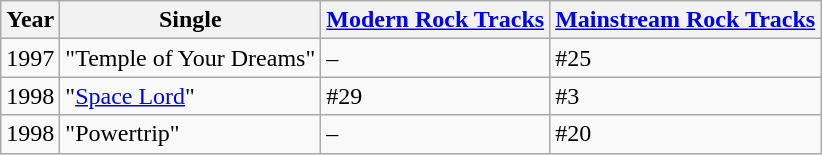<table class="wikitable">
<tr>
<th>Year</th>
<th>Single</th>
<th><a href='#'>Modern Rock Tracks</a></th>
<th><a href='#'>Mainstream Rock Tracks</a></th>
</tr>
<tr>
<td>1997</td>
<td>"Temple of Your Dreams"</td>
<td>–</td>
<td>#25</td>
</tr>
<tr>
<td>1998</td>
<td>"<a href='#'>Space Lord</a>"</td>
<td>#29</td>
<td>#3</td>
</tr>
<tr>
<td>1998</td>
<td>"Powertrip"</td>
<td>–</td>
<td>#20</td>
</tr>
</table>
